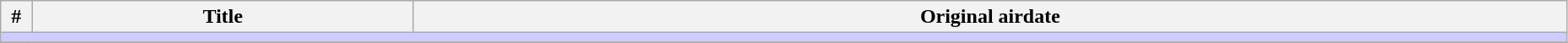<table class="wikitable" width="98%">
<tr>
<th width="2%">#</th>
<th>Title</th>
<th>Original airdate</th>
</tr>
<tr>
<td colspan="4" bgcolor="#CCF"></td>
</tr>
<tr>
</tr>
</table>
